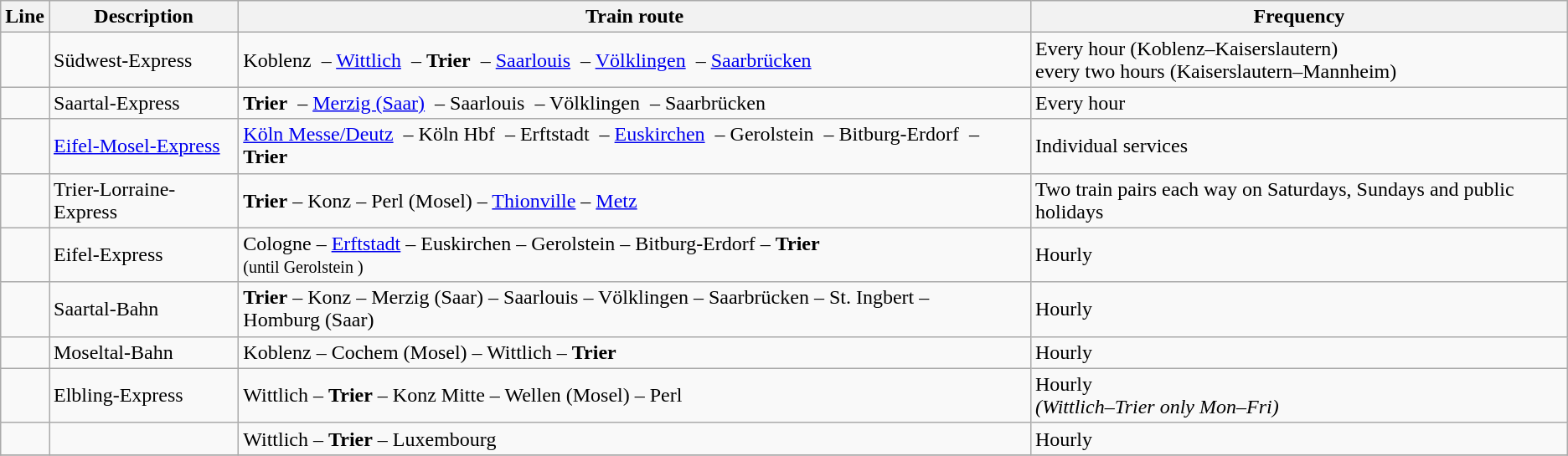<table class="wikitable">
<tr class="hintergrundfarbe5">
<th>Line</th>
<th>Description</th>
<th>Train route</th>
<th>Frequency</th>
</tr>
<tr>
<td></td>
<td>Südwest-Express</td>
<td>Koblenz  – <a href='#'>Wittlich</a>  – <strong>Trier</strong>  – <a href='#'>Saarlouis</a>  – <a href='#'>Völklingen</a>  – <a href='#'>Saarbrücken</a></td>
<td>Every hour (Koblenz–Kaiserslautern)<br>every two hours (Kaiserslautern–Mannheim)</td>
</tr>
<tr>
<td></td>
<td>Saartal-Express</td>
<td><strong>Trier</strong>  – <a href='#'>Merzig (Saar)</a>  – Saarlouis  – Völklingen  – Saarbrücken</td>
<td>Every hour</td>
</tr>
<tr>
<td></td>
<td><a href='#'>Eifel-Mosel-Express</a></td>
<td><a href='#'>Köln Messe/Deutz</a>  – Köln Hbf  – Erftstadt  – <a href='#'>Euskirchen</a>  – Gerolstein  – Bitburg-Erdorf  – <strong>Trier</strong></td>
<td>Individual services</td>
</tr>
<tr>
<td></td>
<td>Trier-Lorraine-Express</td>
<td><strong>Trier</strong> – Konz – Perl (Mosel) – <a href='#'>Thionville</a> – <a href='#'>Metz</a></td>
<td>Two train pairs each way on Saturdays, Sundays and public holidays</td>
</tr>
<tr>
<td></td>
<td>Eifel-Express</td>
<td> Cologne – <a href='#'>Erftstadt</a> – Euskirchen – Gerolstein – Bitburg-Erdorf – <strong>Trier</strong><br><small>(until Gerolstein )</small></td>
<td>Hourly</td>
</tr>
<tr>
<td></td>
<td>Saartal-Bahn</td>
<td><strong>Trier</strong> – Konz – Merzig (Saar) – Saarlouis – Völklingen – Saarbrücken – St. Ingbert – Homburg (Saar)</td>
<td>Hourly</td>
</tr>
<tr>
<td></td>
<td>Moseltal-Bahn</td>
<td>Koblenz – Cochem (Mosel) – Wittlich – <strong>Trier</strong></td>
<td>Hourly</td>
</tr>
<tr>
<td></td>
<td>Elbling-Express</td>
<td>Wittlich – <strong>Trier</strong> – Konz Mitte – Wellen (Mosel) – Perl</td>
<td>Hourly<br><em>(Wittlich–Trier only Mon–Fri)</em></td>
</tr>
<tr>
<td></td>
<td></td>
<td>Wittlich – <strong>Trier</strong> – Luxembourg</td>
<td>Hourly</td>
</tr>
<tr>
</tr>
</table>
